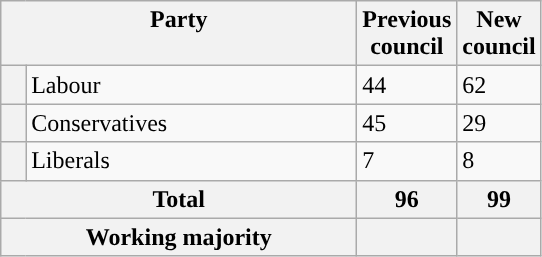<table class="wikitable">
<tr>
<th valign=top colspan="2" style="width: 230px">Party</th>
<th valign=top style="width: 30px">Previous council</th>
<th valign=top style="width: 30px">New council</th>
</tr>
<tr>
<th style="background-color: "></th>
<td>Labour</td>
<td>44</td>
<td>62</td>
</tr>
<tr>
<th style="background-color: "></th>
<td>Conservatives</td>
<td>45</td>
<td>29</td>
</tr>
<tr>
<th style="background-color: "></th>
<td>Liberals</td>
<td>7</td>
<td>8</td>
</tr>
<tr>
<th colspan=2>Total</th>
<th style="text-align: center">96</th>
<th colspan=3>99</th>
</tr>
<tr>
<th colspan=2>Working majority</th>
<th></th>
<th></th>
</tr>
</table>
